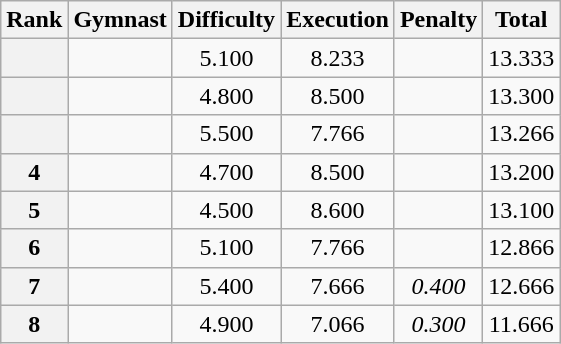<table class="wikitable sortable" style="text-align:center">
<tr>
<th>Rank</th>
<th>Gymnast</th>
<th>Difficulty</th>
<th>Execution</th>
<th>Penalty</th>
<th>Total</th>
</tr>
<tr>
<th scope=row></th>
<td align=left></td>
<td>5.100</td>
<td>8.233</td>
<td></td>
<td>13.333</td>
</tr>
<tr>
<th scope=row></th>
<td align=left></td>
<td>4.800</td>
<td>8.500</td>
<td></td>
<td>13.300</td>
</tr>
<tr>
<th scope=row></th>
<td align=left></td>
<td>5.500</td>
<td>7.766</td>
<td></td>
<td>13.266</td>
</tr>
<tr>
<th scope=row>4</th>
<td align=left></td>
<td>4.700</td>
<td>8.500</td>
<td></td>
<td>13.200</td>
</tr>
<tr>
<th scope=row>5</th>
<td align=left></td>
<td>4.500</td>
<td>8.600</td>
<td></td>
<td>13.100</td>
</tr>
<tr>
<th scope=row>6</th>
<td align=left></td>
<td>5.100</td>
<td>7.766</td>
<td></td>
<td>12.866</td>
</tr>
<tr>
<th scope=row>7</th>
<td align=left></td>
<td>5.400</td>
<td>7.666</td>
<td><em>0.400</em></td>
<td>12.666</td>
</tr>
<tr>
<th scope=row>8</th>
<td align=left></td>
<td>4.900</td>
<td>7.066</td>
<td><em>0.300</em></td>
<td>11.666</td>
</tr>
</table>
